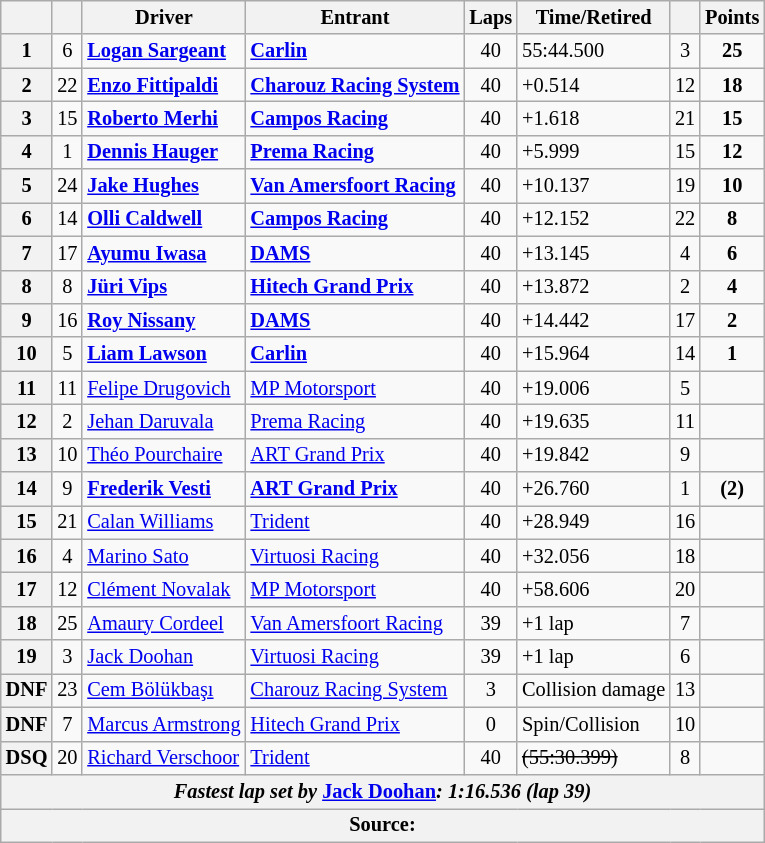<table class="wikitable" style="font-size:85%">
<tr>
<th scope="col"></th>
<th scope="col"></th>
<th scope="col">Driver</th>
<th scope="col">Entrant</th>
<th scope="col">Laps</th>
<th scope="col">Time/Retired</th>
<th scope="col"></th>
<th scope="col">Points</th>
</tr>
<tr>
<th>1</th>
<td align="center">6</td>
<td> <strong><a href='#'>Logan Sargeant</a></strong></td>
<td><strong><a href='#'>Carlin</a></strong></td>
<td align="center">40</td>
<td>55:44.500</td>
<td align="center">3</td>
<td align="center"><strong>25</strong></td>
</tr>
<tr>
<th>2</th>
<td align="center">22</td>
<td> <strong><a href='#'>Enzo Fittipaldi</a></strong></td>
<td><strong><a href='#'>Charouz Racing System</a></strong></td>
<td align="center">40</td>
<td>+0.514</td>
<td align="center">12</td>
<td align="center"><strong>18</strong></td>
</tr>
<tr>
<th>3</th>
<td align="center">15</td>
<td> <strong><a href='#'>Roberto Merhi</a></strong></td>
<td><strong><a href='#'>Campos Racing</a></strong></td>
<td align="center">40</td>
<td>+1.618</td>
<td align="center">21</td>
<td align="center"><strong>15</strong></td>
</tr>
<tr>
<th>4</th>
<td align="center">1</td>
<td> <strong><a href='#'>Dennis Hauger</a></strong></td>
<td><strong><a href='#'>Prema Racing</a></strong></td>
<td align="center">40</td>
<td>+5.999</td>
<td align="center">15</td>
<td align="center"><strong>12</strong></td>
</tr>
<tr>
<th>5</th>
<td align="center">24</td>
<td> <strong><a href='#'>Jake Hughes</a></strong></td>
<td><strong><a href='#'>Van Amersfoort Racing</a></strong></td>
<td align="center">40</td>
<td>+10.137</td>
<td align="center">19</td>
<td align="center"><strong>10</strong></td>
</tr>
<tr>
<th>6</th>
<td align="center">14</td>
<td> <strong><a href='#'>Olli Caldwell</a></strong></td>
<td><strong><a href='#'>Campos Racing</a></strong></td>
<td align="center">40</td>
<td>+12.152</td>
<td align="center">22</td>
<td align="center"><strong>8</strong></td>
</tr>
<tr>
<th>7</th>
<td align="center">17</td>
<td> <strong><a href='#'>Ayumu Iwasa</a></strong></td>
<td><strong><a href='#'>DAMS</a></strong></td>
<td align="center">40</td>
<td>+13.145</td>
<td align="center">4</td>
<td align="center"><strong>6</strong></td>
</tr>
<tr>
<th>8</th>
<td align="center">8</td>
<td> <strong><a href='#'>Jüri Vips</a></strong></td>
<td><strong><a href='#'>Hitech Grand Prix</a></strong></td>
<td align="center">40</td>
<td>+13.872</td>
<td align="center">2</td>
<td align="center"><strong>4</strong></td>
</tr>
<tr>
<th>9</th>
<td align="center">16</td>
<td> <strong><a href='#'>Roy Nissany</a></strong></td>
<td><strong><a href='#'>DAMS</a></strong></td>
<td align="center">40</td>
<td>+14.442</td>
<td align="center">17</td>
<td align="center"><strong>2</strong></td>
</tr>
<tr>
<th>10</th>
<td align="center">5</td>
<td> <strong><a href='#'>Liam Lawson</a></strong></td>
<td><strong><a href='#'>Carlin</a></strong></td>
<td align="center">40</td>
<td>+15.964</td>
<td align="center">14</td>
<td align="center"><strong>1</strong></td>
</tr>
<tr>
<th>11</th>
<td align="center">11</td>
<td> <a href='#'>Felipe Drugovich</a></td>
<td><a href='#'>MP Motorsport</a></td>
<td align="center">40</td>
<td>+19.006</td>
<td align="center">5</td>
<td></td>
</tr>
<tr>
<th>12</th>
<td align="center">2</td>
<td> <a href='#'>Jehan Daruvala</a></td>
<td><a href='#'>Prema Racing</a></td>
<td align="center">40</td>
<td>+19.635</td>
<td align="center">11</td>
<td></td>
</tr>
<tr>
<th>13</th>
<td align="center">10</td>
<td> <a href='#'>Théo Pourchaire</a></td>
<td><a href='#'>ART Grand Prix</a></td>
<td align="center">40</td>
<td>+19.842</td>
<td align="center">9</td>
<td></td>
</tr>
<tr>
<th>14</th>
<td align="center">9</td>
<td> <strong><a href='#'>Frederik Vesti</a></strong></td>
<td><strong><a href='#'>ART Grand Prix</a></strong></td>
<td align="center">40</td>
<td>+26.760 </td>
<td align="center">1</td>
<td align="center"><strong>(2)</strong></td>
</tr>
<tr>
<th>15</th>
<td align="center">21</td>
<td> <a href='#'>Calan Williams</a></td>
<td><a href='#'>Trident</a></td>
<td align="center">40</td>
<td>+28.949</td>
<td align="center">16</td>
<td></td>
</tr>
<tr>
<th>16</th>
<td align="center">4</td>
<td> <a href='#'>Marino Sato</a></td>
<td><a href='#'>Virtuosi Racing</a></td>
<td align="center">40</td>
<td>+32.056</td>
<td align="center">18</td>
<td></td>
</tr>
<tr>
<th>17</th>
<td align="center">12</td>
<td> <a href='#'>Clément Novalak</a></td>
<td><a href='#'>MP Motorsport</a></td>
<td align="center">40</td>
<td>+58.606</td>
<td align="center">20</td>
<td></td>
</tr>
<tr>
<th>18</th>
<td align="center">25</td>
<td> <a href='#'>Amaury Cordeel</a></td>
<td><a href='#'>Van Amersfoort Racing</a></td>
<td align="center">39</td>
<td>+1 lap</td>
<td align="center">7</td>
<td></td>
</tr>
<tr>
<th>19</th>
<td align="center">3</td>
<td> <a href='#'>Jack Doohan</a></td>
<td><a href='#'>Virtuosi Racing</a></td>
<td align="center">39</td>
<td>+1 lap</td>
<td align="center">6</td>
<td></td>
</tr>
<tr>
<th>DNF</th>
<td align="center">23</td>
<td> <a href='#'>Cem Bölükbaşı</a></td>
<td><a href='#'>Charouz Racing System</a></td>
<td align="center">3</td>
<td>Collision damage</td>
<td align="center">13</td>
<td></td>
</tr>
<tr>
<th>DNF</th>
<td align="center">7</td>
<td> <a href='#'>Marcus Armstrong</a></td>
<td><a href='#'>Hitech Grand Prix</a></td>
<td align="center">0</td>
<td>Spin/Collision</td>
<td align="center">10</td>
<td></td>
</tr>
<tr>
<th>DSQ</th>
<td align="center">20</td>
<td> <a href='#'>Richard Verschoor</a></td>
<td><a href='#'>Trident</a></td>
<td align="center">40</td>
<td><s>(55:30.399)</s></td>
<td align="center">8</td>
<td></td>
</tr>
<tr>
<th colspan="8"><em>Fastest lap set by</em>  <a href='#'>Jack Doohan</a><em>: 1:16.536 (lap 39)</em></th>
</tr>
<tr>
<th colspan="8">Source:</th>
</tr>
</table>
